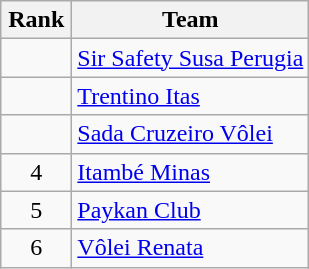<table class="wikitable" style="text-align:center;">
<tr>
<th width=40>Rank</th>
<th>Team</th>
</tr>
<tr>
<td></td>
<td style="text-align:left;"> <a href='#'>Sir Safety Susa Perugia</a></td>
</tr>
<tr>
<td></td>
<td style="text-align:left;"> <a href='#'>Trentino Itas</a></td>
</tr>
<tr>
<td></td>
<td style="text-align:left;"> <a href='#'>Sada Cruzeiro Vôlei</a></td>
</tr>
<tr>
<td>4</td>
<td style="text-align:left;"> <a href='#'>Itambé Minas</a></td>
</tr>
<tr>
<td>5</td>
<td style="text-align:left;"> <a href='#'>Paykan Club</a></td>
</tr>
<tr>
<td>6</td>
<td style="text-align:left;"> <a href='#'>Vôlei Renata</a></td>
</tr>
</table>
